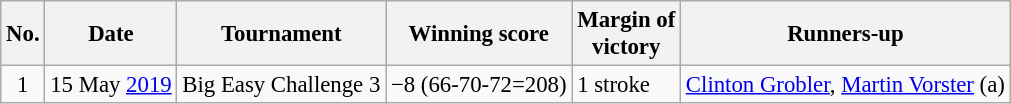<table class="wikitable" style="font-size:95%;">
<tr>
<th>No.</th>
<th>Date</th>
<th>Tournament</th>
<th>Winning score</th>
<th>Margin of<br>victory</th>
<th>Runners-up</th>
</tr>
<tr>
<td align=center>1</td>
<td align=right>15 May <a href='#'>2019</a></td>
<td>Big Easy Challenge 3</td>
<td>−8 (66-70-72=208)</td>
<td>1 stroke</td>
<td> <a href='#'>Clinton Grobler</a>,  <a href='#'>Martin Vorster</a> (a)</td>
</tr>
</table>
